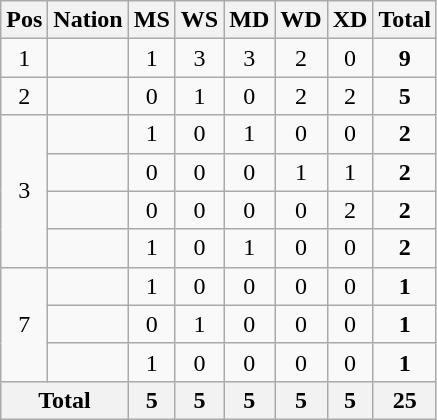<table class="wikitable" style="text-align:center">
<tr>
<th>Pos</th>
<th>Nation</th>
<th>MS</th>
<th>WS</th>
<th>MD</th>
<th>WD</th>
<th>XD</th>
<th>Total</th>
</tr>
<tr>
<td>1</td>
<td align=left></td>
<td>1</td>
<td>3</td>
<td>3</td>
<td>2</td>
<td>0</td>
<td><strong>9</strong></td>
</tr>
<tr>
<td>2</td>
<td align=left></td>
<td>0</td>
<td>1</td>
<td>0</td>
<td>2</td>
<td>2</td>
<td><strong>5</strong></td>
</tr>
<tr>
<td rowspan=4>3</td>
<td align=left></td>
<td>1</td>
<td>0</td>
<td>1</td>
<td>0</td>
<td>0</td>
<td><strong>2</strong></td>
</tr>
<tr>
<td align=left></td>
<td>0</td>
<td>0</td>
<td>0</td>
<td>1</td>
<td>1</td>
<td><strong>2</strong></td>
</tr>
<tr>
<td align=left></td>
<td>0</td>
<td>0</td>
<td>0</td>
<td>0</td>
<td>2</td>
<td><strong>2</strong></td>
</tr>
<tr>
<td align=left></td>
<td>1</td>
<td>0</td>
<td>1</td>
<td>0</td>
<td>0</td>
<td><strong>2</strong></td>
</tr>
<tr>
<td rowspan=3>7</td>
<td align=left></td>
<td>1</td>
<td>0</td>
<td>0</td>
<td>0</td>
<td>0</td>
<td><strong>1</strong></td>
</tr>
<tr>
<td align=left></td>
<td>0</td>
<td>1</td>
<td>0</td>
<td>0</td>
<td>0</td>
<td><strong>1</strong></td>
</tr>
<tr>
<td align=left></td>
<td>1</td>
<td>0</td>
<td>0</td>
<td>0</td>
<td>0</td>
<td><strong>1</strong></td>
</tr>
<tr>
<th colspan="2">Total</th>
<th>5</th>
<th>5</th>
<th>5</th>
<th>5</th>
<th>5</th>
<th>25</th>
</tr>
</table>
